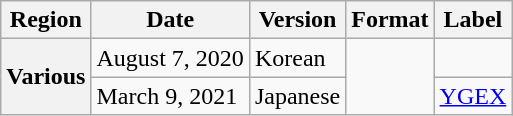<table class="wikitable plainrowheaders">
<tr>
<th scope="col">Region</th>
<th scope="col">Date</th>
<th scope="col">Version</th>
<th scope="col">Format</th>
<th scope="col">Label</th>
</tr>
<tr>
<th scope="row" rowspan="2">Various</th>
<td>August 7, 2020</td>
<td>Korean</td>
<td rowspan="2"></td>
<td></td>
</tr>
<tr>
<td>March 9, 2021</td>
<td>Japanese</td>
<td><a href='#'>YGEX</a></td>
</tr>
</table>
